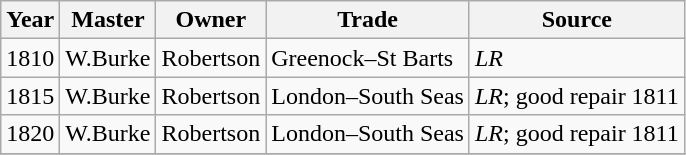<table class=" wikitable">
<tr>
<th>Year</th>
<th>Master</th>
<th>Owner</th>
<th>Trade</th>
<th>Source</th>
</tr>
<tr>
<td>1810</td>
<td>W.Burke</td>
<td>Robertson</td>
<td>Greenock–St Barts</td>
<td><em>LR</em></td>
</tr>
<tr>
<td>1815</td>
<td>W.Burke</td>
<td>Robertson</td>
<td>London–South Seas</td>
<td><em>LR</em>; good repair 1811</td>
</tr>
<tr>
<td>1820</td>
<td>W.Burke</td>
<td>Robertson</td>
<td>London–South Seas</td>
<td><em>LR</em>; good repair 1811</td>
</tr>
<tr>
</tr>
</table>
